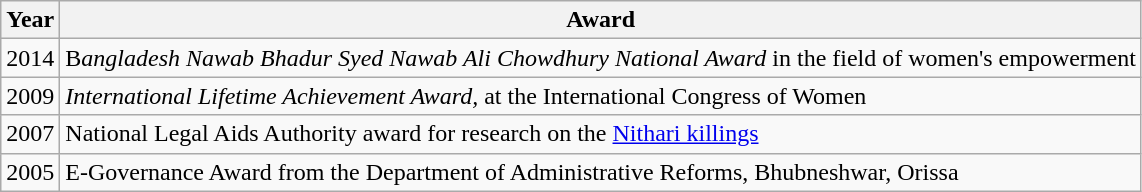<table class="wikitable">
<tr>
<th>Year</th>
<th>Award</th>
</tr>
<tr>
<td>2014</td>
<td>B<em>angladesh Nawab Bhadur Syed Nawab Ali Chowdhury National Award</em> in the field of women's empowerment</td>
</tr>
<tr>
<td>2009</td>
<td><em>International Lifetime Achievement Award,</em> at the International Congress of Women</td>
</tr>
<tr>
<td>2007</td>
<td>National Legal Aids Authority award for research on the <a href='#'>Nithari killings</a></td>
</tr>
<tr>
<td>2005</td>
<td>E-Governance Award from the Department of Administrative Reforms, Bhubneshwar, Orissa</td>
</tr>
</table>
